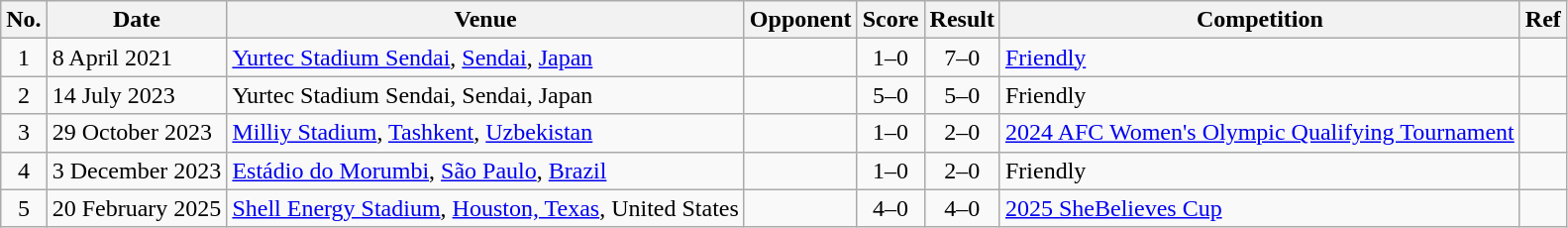<table class="wikitable">
<tr>
<th>No.</th>
<th>Date</th>
<th>Venue</th>
<th>Opponent</th>
<th>Score</th>
<th>Result</th>
<th>Competition</th>
<th>Ref</th>
</tr>
<tr>
<td align=center>1</td>
<td>8 April 2021</td>
<td><a href='#'>Yurtec Stadium Sendai</a>, <a href='#'>Sendai</a>, <a href='#'>Japan</a></td>
<td></td>
<td align=center>1–0</td>
<td align=center>7–0</td>
<td><a href='#'>Friendly</a></td>
<td></td>
</tr>
<tr>
<td align=center>2</td>
<td>14 July 2023</td>
<td>Yurtec Stadium Sendai, Sendai, Japan</td>
<td></td>
<td align=center>5–0</td>
<td align=center>5–0</td>
<td>Friendly</td>
<td></td>
</tr>
<tr>
<td align=center>3</td>
<td>29 October 2023</td>
<td><a href='#'>Milliy Stadium</a>, <a href='#'>Tashkent</a>, <a href='#'>Uzbekistan</a></td>
<td></td>
<td align=center>1–0</td>
<td align=center>2–0</td>
<td><a href='#'>2024 AFC Women's Olympic Qualifying Tournament</a></td>
<td></td>
</tr>
<tr>
<td align=center>4</td>
<td>3 December 2023</td>
<td><a href='#'>Estádio do Morumbi</a>, <a href='#'>São Paulo</a>, <a href='#'>Brazil</a></td>
<td></td>
<td align=center>1–0</td>
<td align=center>2–0</td>
<td>Friendly</td>
<td></td>
</tr>
<tr>
<td align=center>5</td>
<td>20 February 2025</td>
<td><a href='#'>Shell Energy Stadium</a>, <a href='#'>Houston, Texas</a>, United States</td>
<td></td>
<td style="text-align:center">4–0</td>
<td style="text-align:center">4–0</td>
<td><a href='#'>2025 SheBelieves Cup</a></td>
</tr>
</table>
